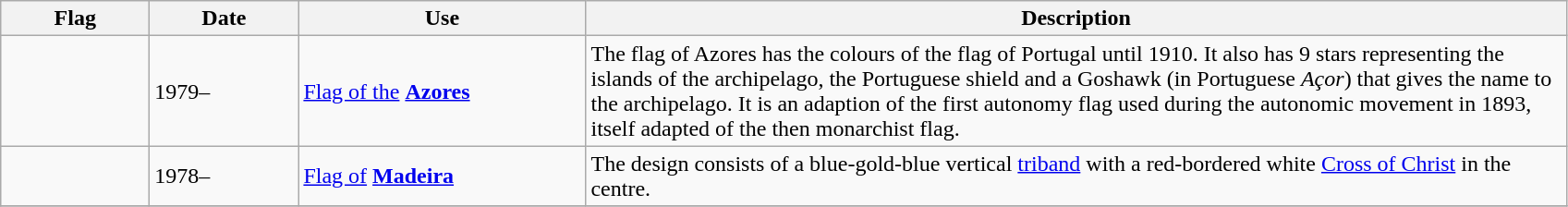<table class="wikitable sortable">
<tr>
<th style="width:100px;">Flag</th>
<th style="width:100px;">Date</th>
<th style="width:200px;">Use</th>
<th style="width:700px;">Description</th>
</tr>
<tr>
<td></td>
<td>1979–</td>
<td><a href='#'>Flag of the</a> <strong><a href='#'>Azores</a></strong></td>
<td>The flag of Azores has the colours of the flag of Portugal until 1910. It also has 9 stars representing the islands of the archipelago, the Portuguese shield and a Goshawk (in Portuguese <em>Açor</em>) that gives the name to the archipelago. It is an adaption of the first autonomy flag used during the autonomic movement in 1893, itself adapted of the then monarchist flag.</td>
</tr>
<tr>
<td></td>
<td>1978–</td>
<td><a href='#'>Flag of</a> <strong><a href='#'>Madeira</a></strong></td>
<td>The design consists of a blue-gold-blue vertical <a href='#'>triband</a> with a red-bordered white <a href='#'>Cross of Christ</a> in the centre.</td>
</tr>
<tr>
</tr>
</table>
